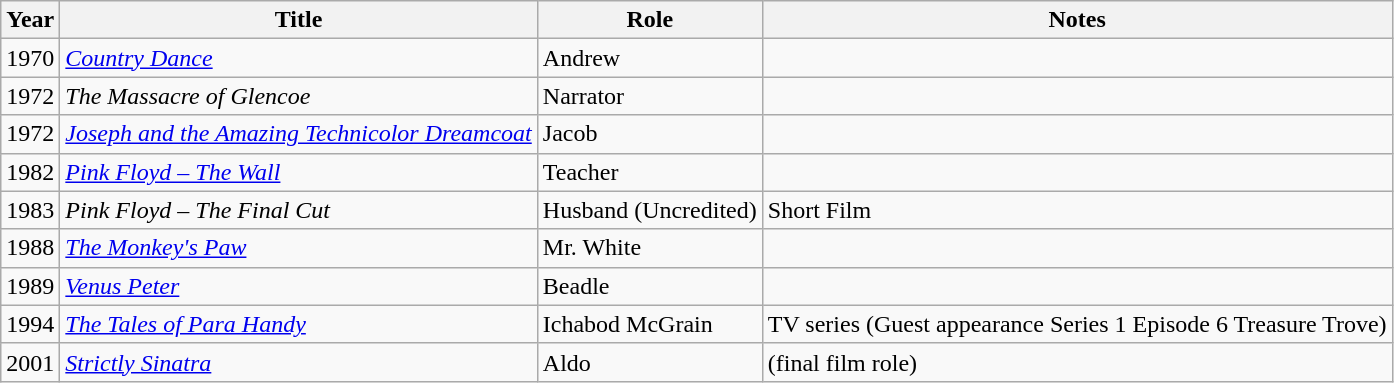<table class="wikitable">
<tr>
<th>Year</th>
<th>Title</th>
<th>Role</th>
<th>Notes</th>
</tr>
<tr>
<td>1970</td>
<td><em><a href='#'>Country Dance</a></em></td>
<td>Andrew</td>
<td></td>
</tr>
<tr>
<td>1972</td>
<td><em>The Massacre of Glencoe</em></td>
<td>Narrator</td>
<td></td>
</tr>
<tr>
<td>1972</td>
<td><em><a href='#'>Joseph and the Amazing Technicolor Dreamcoat</a></em></td>
<td>Jacob</td>
<td></td>
</tr>
<tr>
<td>1982</td>
<td><em><a href='#'>Pink Floyd – The Wall</a></em></td>
<td>Teacher</td>
<td></td>
</tr>
<tr>
<td>1983</td>
<td><em>Pink Floyd – The Final Cut</em></td>
<td>Husband (Uncredited)</td>
<td>Short Film</td>
</tr>
<tr>
<td>1988</td>
<td><em><a href='#'>The Monkey's Paw</a></em></td>
<td>Mr. White</td>
<td></td>
</tr>
<tr>
<td>1989</td>
<td><em><a href='#'>Venus Peter</a></em></td>
<td>Beadle</td>
<td></td>
</tr>
<tr>
<td>1994</td>
<td><em><a href='#'>The Tales of Para Handy</a></em></td>
<td>Ichabod McGrain</td>
<td>TV series (Guest appearance Series 1 Episode 6 Treasure Trove)</td>
</tr>
<tr>
<td>2001</td>
<td><em><a href='#'>Strictly Sinatra</a></em></td>
<td>Aldo</td>
<td>(final film role)</td>
</tr>
</table>
